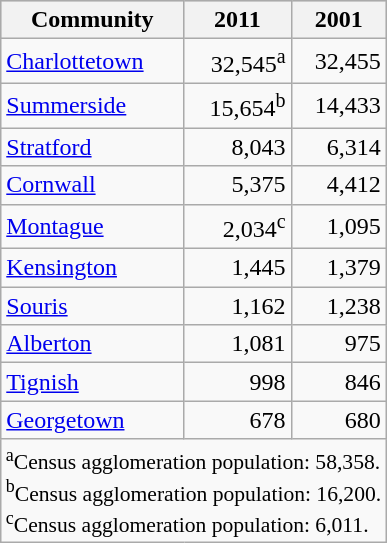<table class="wikitable" style="text-align:right;">
<tr style="background:#ccc;">
<th>Community</th>
<th>2011</th>
<th>2001</tr></th>
<td align="left"><a href='#'>Charlottetown</a></td>
<td>32,545<sup>a</sup></td>
<td>32,455</tr></td>
<td align="left"><a href='#'>Summerside</a></td>
<td>15,654<sup>b</sup></td>
<td>14,433</tr></td>
<td align="left"><a href='#'>Stratford</a></td>
<td>8,043</td>
<td>6,314</tr></td>
<td align="left"><a href='#'>Cornwall</a></td>
<td>5,375</td>
<td>4,412</tr></td>
<td align="left"><a href='#'>Montague</a></td>
<td>2,034<sup>c</sup></td>
<td>1,095</tr></td>
<td align="left"><a href='#'>Kensington</a></td>
<td>1,445</td>
<td>1,379</tr></td>
<td align="left"><a href='#'>Souris</a></td>
<td>1,162</td>
<td>1,238</tr></td>
<td align="left"><a href='#'>Alberton</a></td>
<td>1,081</td>
<td>975</tr></td>
<td align="left"><a href='#'>Tignish</a></td>
<td>998</td>
<td>846</tr></td>
<td align="left"><a href='#'>Georgetown</a></td>
<td>678</td>
<td>680</tr></td>
</tr>
<tr>
<td colspan="3" style="text-align:left; font-size:90%;"><sup>a</sup>Census agglomeration population: 58,358.<br><sup>b</sup>Census agglomeration population: 16,200.<br><sup>c</sup>Census agglomeration population: 6,011.</td>
</tr>
</table>
